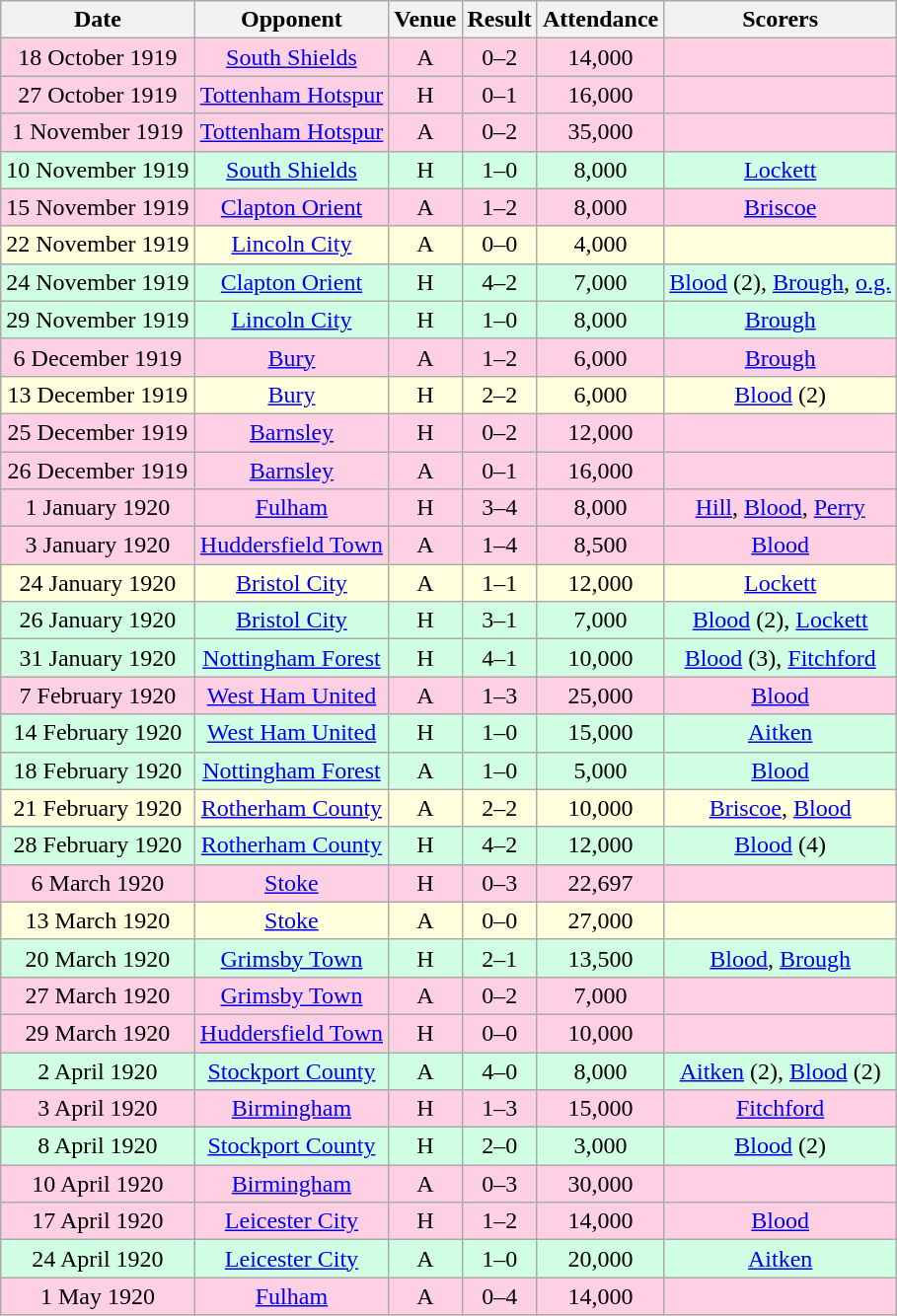<table class="wikitable sortable" style="font-size:100%; text-align:center">
<tr>
<th>Date</th>
<th>Opponent</th>
<th>Venue</th>
<th>Result</th>
<th>Attendance</th>
<th>Scorers</th>
</tr>
<tr style="background-color: #ffd0e3;">
<td>18 October 1919</td>
<td><a href='#'>South Shields</a></td>
<td>A</td>
<td>0–2</td>
<td>14,000</td>
<td></td>
</tr>
<tr style="background-color: #ffd0e3;">
<td>27 October 1919</td>
<td><a href='#'>Tottenham Hotspur</a></td>
<td>H</td>
<td>0–1</td>
<td>16,000</td>
<td></td>
</tr>
<tr style="background-color: #ffd0e3;">
<td>1 November 1919</td>
<td><a href='#'>Tottenham Hotspur</a></td>
<td>A</td>
<td>0–2</td>
<td>35,000</td>
<td></td>
</tr>
<tr style="background-color: #d0ffe3;">
<td>10 November 1919</td>
<td><a href='#'>South Shields</a></td>
<td>H</td>
<td>1–0</td>
<td>8,000</td>
<td><a href='#'>Lockett</a></td>
</tr>
<tr style="background-color: #ffd0e3;">
<td>15 November 1919</td>
<td><a href='#'>Clapton Orient</a></td>
<td>A</td>
<td>1–2</td>
<td>8,000</td>
<td><a href='#'>Briscoe</a></td>
</tr>
<tr style="background-color: #ffffdd;">
<td>22 November 1919</td>
<td><a href='#'>Lincoln City</a></td>
<td>A</td>
<td>0–0</td>
<td>4,000</td>
<td></td>
</tr>
<tr style="background-color: #d0ffe3;">
<td>24 November 1919</td>
<td><a href='#'>Clapton Orient</a></td>
<td>H</td>
<td>4–2</td>
<td>7,000</td>
<td><a href='#'>Blood</a> (2), <a href='#'>Brough</a>, <a href='#'>o.g.</a></td>
</tr>
<tr style="background-color: #d0ffe3;">
<td>29 November 1919</td>
<td><a href='#'>Lincoln City</a></td>
<td>H</td>
<td>1–0</td>
<td>8,000</td>
<td><a href='#'>Brough</a></td>
</tr>
<tr style="background-color: #ffd0e3;">
<td>6 December 1919</td>
<td><a href='#'>Bury</a></td>
<td>A</td>
<td>1–2</td>
<td>6,000</td>
<td><a href='#'>Brough</a></td>
</tr>
<tr style="background-color: #ffffdd;">
<td>13 December 1919</td>
<td><a href='#'>Bury</a></td>
<td>H</td>
<td>2–2</td>
<td>6,000</td>
<td><a href='#'>Blood</a> (2)</td>
</tr>
<tr style="background-color: #ffd0e3;">
<td>25 December 1919</td>
<td><a href='#'>Barnsley</a></td>
<td>H</td>
<td>0–2</td>
<td>12,000</td>
<td></td>
</tr>
<tr style="background-color: #ffd0e3;">
<td>26 December 1919</td>
<td><a href='#'>Barnsley</a></td>
<td>A</td>
<td>0–1</td>
<td>16,000</td>
<td></td>
</tr>
<tr style="background-color: #ffd0e3;">
<td>1 January 1920</td>
<td><a href='#'>Fulham</a></td>
<td>H</td>
<td>3–4</td>
<td>8,000</td>
<td><a href='#'>Hill</a>, <a href='#'>Blood</a>, <a href='#'>Perry</a></td>
</tr>
<tr style="background-color: #ffd0e3;">
<td>3 January 1920</td>
<td><a href='#'>Huddersfield Town</a></td>
<td>A</td>
<td>1–4</td>
<td>8,500</td>
<td><a href='#'>Blood</a></td>
</tr>
<tr style="background-color: #ffffdd;">
<td>24 January 1920</td>
<td><a href='#'>Bristol City</a></td>
<td>A</td>
<td>1–1</td>
<td>12,000</td>
<td><a href='#'>Lockett</a></td>
</tr>
<tr style="background-color: #d0ffe3;">
<td>26 January 1920</td>
<td><a href='#'>Bristol City</a></td>
<td>H</td>
<td>3–1</td>
<td>7,000</td>
<td><a href='#'>Blood</a> (2), <a href='#'>Lockett</a></td>
</tr>
<tr style="background-color: #d0ffe3;">
<td>31 January 1920</td>
<td><a href='#'>Nottingham Forest</a></td>
<td>H</td>
<td>4–1</td>
<td>10,000</td>
<td><a href='#'>Blood</a> (3), <a href='#'>Fitchford</a></td>
</tr>
<tr style="background-color: #ffd0e3;">
<td>7 February 1920</td>
<td><a href='#'>West Ham United</a></td>
<td>A</td>
<td>1–3</td>
<td>25,000</td>
<td><a href='#'>Blood</a></td>
</tr>
<tr style="background-color: #d0ffe3;">
<td>14 February 1920</td>
<td><a href='#'>West Ham United</a></td>
<td>H</td>
<td>1–0</td>
<td>15,000</td>
<td><a href='#'>Aitken</a></td>
</tr>
<tr style="background-color: #d0ffe3;">
<td>18 February 1920</td>
<td><a href='#'>Nottingham Forest</a></td>
<td>A</td>
<td>1–0</td>
<td>5,000</td>
<td><a href='#'>Blood</a></td>
</tr>
<tr style="background-color: #ffffdd;">
<td>21 February 1920</td>
<td><a href='#'>Rotherham County</a></td>
<td>A</td>
<td>2–2</td>
<td>10,000</td>
<td><a href='#'>Briscoe</a>, <a href='#'>Blood</a></td>
</tr>
<tr style="background-color: #d0ffe3;">
<td>28 February 1920</td>
<td><a href='#'>Rotherham County</a></td>
<td>H</td>
<td>4–2</td>
<td>12,000</td>
<td><a href='#'>Blood</a> (4)</td>
</tr>
<tr style="background-color: #ffd0e3;">
<td>6 March 1920</td>
<td><a href='#'>Stoke</a></td>
<td>H</td>
<td>0–3</td>
<td>22,697</td>
<td></td>
</tr>
<tr style="background-color: #ffffdd;">
<td>13 March 1920</td>
<td><a href='#'>Stoke</a></td>
<td>A</td>
<td>0–0</td>
<td>27,000</td>
<td></td>
</tr>
<tr style="background-color: #d0ffe3;">
<td>20 March 1920</td>
<td><a href='#'>Grimsby Town</a></td>
<td>H</td>
<td>2–1</td>
<td>13,500</td>
<td><a href='#'>Blood</a>, <a href='#'>Brough</a></td>
</tr>
<tr style="background-color: #ffd0e3;">
<td>27 March 1920</td>
<td><a href='#'>Grimsby Town</a></td>
<td>A</td>
<td>0–2</td>
<td>7,000</td>
<td></td>
</tr>
<tr style="background-color: #ffd0e3;">
<td>29 March 1920</td>
<td><a href='#'>Huddersfield Town</a></td>
<td>H</td>
<td>0–0</td>
<td>10,000</td>
<td></td>
</tr>
<tr style="background-color: #d0ffe3;">
<td>2 April 1920</td>
<td><a href='#'>Stockport County</a></td>
<td>A</td>
<td>4–0</td>
<td>8,000</td>
<td><a href='#'>Aitken</a> (2), <a href='#'>Blood</a> (2)</td>
</tr>
<tr style="background-color: #ffd0e3;">
<td>3 April 1920</td>
<td><a href='#'>Birmingham</a></td>
<td>H</td>
<td>1–3</td>
<td>15,000</td>
<td><a href='#'>Fitchford</a></td>
</tr>
<tr style="background-color: #d0ffe3;">
<td>8 April 1920</td>
<td><a href='#'>Stockport County</a></td>
<td>H</td>
<td>2–0</td>
<td>3,000</td>
<td><a href='#'>Blood</a> (2)</td>
</tr>
<tr style="background-color: #ffd0e3;">
<td>10 April 1920</td>
<td><a href='#'>Birmingham</a></td>
<td>A</td>
<td>0–3</td>
<td>30,000</td>
<td></td>
</tr>
<tr style="background-color: #ffd0e3;">
<td>17 April 1920</td>
<td><a href='#'>Leicester City</a></td>
<td>H</td>
<td>1–2</td>
<td>14,000</td>
<td><a href='#'>Blood</a></td>
</tr>
<tr style="background-color: #d0ffe3;">
<td>24 April 1920</td>
<td><a href='#'>Leicester City</a></td>
<td>A</td>
<td>1–0</td>
<td>20,000</td>
<td><a href='#'>Aitken</a></td>
</tr>
<tr style="background-color: #ffd0e3;">
<td>1 May 1920</td>
<td><a href='#'>Fulham</a></td>
<td>A</td>
<td>0–4</td>
<td>14,000</td>
<td></td>
</tr>
</table>
